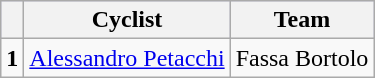<table class="wikitable">
<tr style="background:#ccccff;">
<th></th>
<th>Cyclist</th>
<th>Team</th>
</tr>
<tr>
<td><strong>1</strong></td>
<td><a href='#'>Alessandro Petacchi</a></td>
<td>Fassa Bortolo</td>
</tr>
</table>
